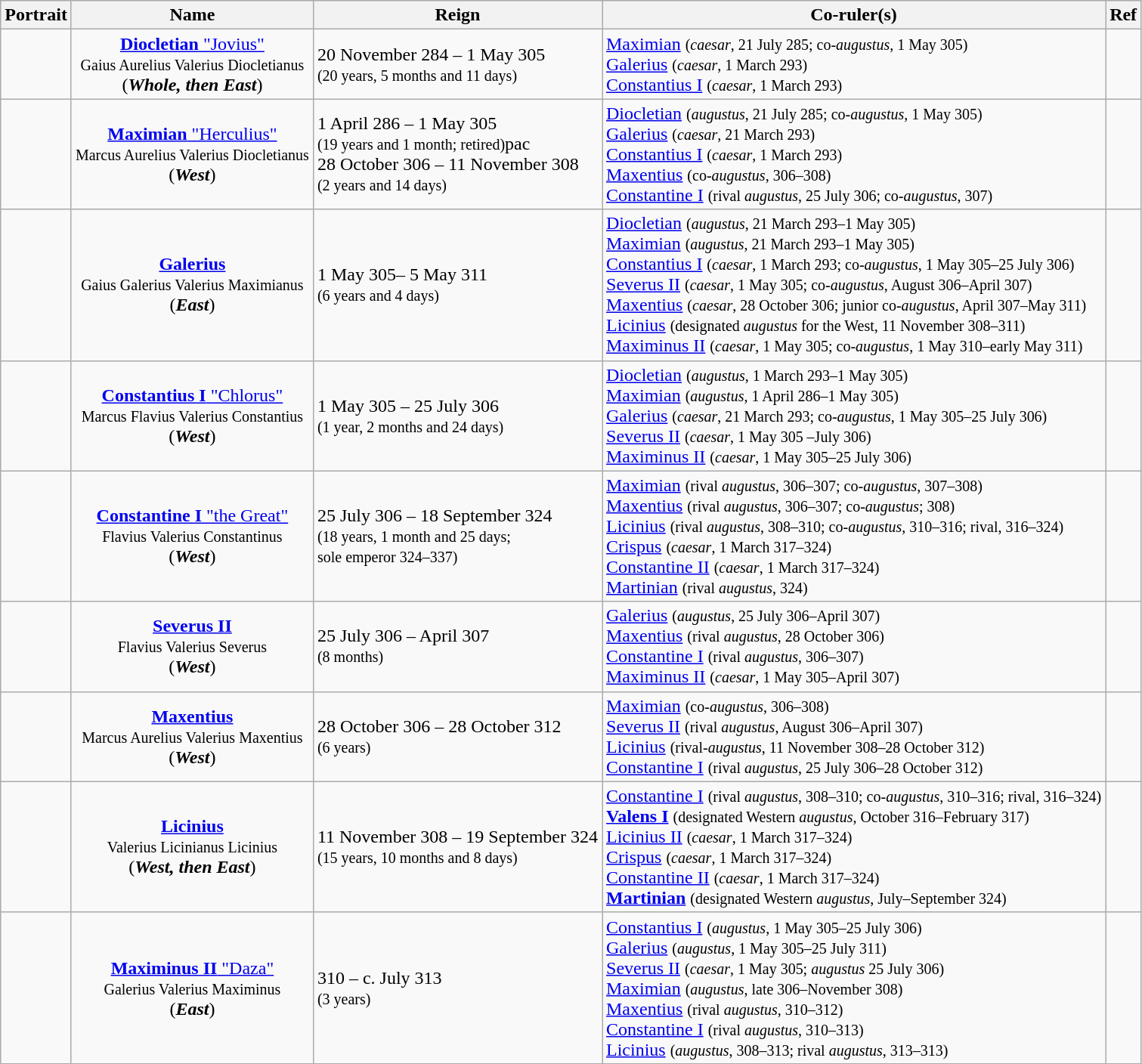<table class="wikitable">
<tr>
<th>Portrait</th>
<th>Name</th>
<th>Reign</th>
<th>Co-ruler(s)</th>
<th>Ref</th>
</tr>
<tr>
<td></td>
<td align="center"><a href='#'><strong>Diocletian</strong> "Jovius"</a><br><small>Gaius Aurelius Valerius Diocletianus</small><br>(<strong><em>Whole, then East</em></strong>)</td>
<td>20 November 284 – 1 May 305<br><small>(20 years, 5 months and 11 days)</small></td>
<td><a href='#'>Maximian</a> <small>(<em>caesar</em>, 21 July 285; co-<em>augustus</em>, 1 May 305)</small><br><a href='#'>Galerius</a> <small>(<em>caesar</em>, 1 March 293)</small><br><a href='#'>Constantius I</a> <small>(<em>caesar</em>, 1 March 293)</small></td>
<td></td>
</tr>
<tr>
<td></td>
<td align="center"><a href='#'><strong>Maximian</strong> "Herculius"</a><br><small>Marcus Aurelius Valerius Diocletianus</small><br>(<strong><em>West</em></strong>)</td>
<td>1 April 286 – 1 May 305<br><small>(19 years and 1 month; retired)</small>pac<br>28 October 306 – 11 November 308<br><small>(2 years and 14 days)</small></td>
<td><a href='#'>Diocletian</a> <small>(<em>augustus</em>, 21 July 285; co-<em>augustus</em>, 1 May 305)</small><br><a href='#'>Galerius</a> <small>(<em>caesar</em>, 21 March 293)</small><br><a href='#'>Constantius I</a>  <small>(<em>caesar</em>, 1 March 293)</small><br><a href='#'>Maxentius</a> <small>(co-<em>augustus</em>, 306–308)</small><br><a href='#'>Constantine I</a> <small>(rival <em>augustus</em>, 25 July 306; co-<em>augustus</em>, 307)</small></td>
<td></td>
</tr>
<tr>
<td></td>
<td align="center"><strong><a href='#'>Galerius</a></strong><br><small>Gaius Galerius Valerius Maximianus</small><br>(<strong><em>East</em></strong>)</td>
<td>1 May 305– 5 May 311<br><small>(6 years and 4 days)</small></td>
<td><a href='#'>Diocletian</a> <small>(<em>augustus</em>, 21 March 293–1 May 305)</small><br><a href='#'>Maximian</a> <small>(<em>augustus</em>, 21 March 293–1 May 305)</small><br><a href='#'>Constantius I</a>  <small>(<em>caesar</em>, 1 March 293; co-<em>augustus</em>, 1 May 305–25 July 306)</small><br><a href='#'>Severus II</a> <small>(<em>caesar</em>, 1 May 305; co-<em>augustus</em>, August 306–April 307)</small><br><a href='#'>Maxentius</a> <small>(<em>caesar</em>, 28 October 306; junior co-<em>augustus</em>, April 307–May 311)</small><br><a href='#'>Licinius</a> <small>(designated <em>augustus</em> for the West, 11 November 308–311)</small><br><a href='#'>Maximinus II</a> <small>(<em>caesar</em>, 1 May 305; co-<em>augustus</em>, 1 May 310–early May 311)</small></td>
<td></td>
</tr>
<tr>
<td></td>
<td align="center"><a href='#'><strong>Constantius I</strong> "Chlorus"</a><br><small>Marcus Flavius Valerius Constantius</small><br>(<strong><em>West</em></strong>)</td>
<td>1 May 305 – 25 July 306<br><small>(1 year, 2 months and 24 days)</small></td>
<td><a href='#'>Diocletian</a> <small>(<em>augustus</em>, 1 March 293–1 May 305)</small><br><a href='#'>Maximian</a> <small>(<em>augustus</em>, 1 April 286–1 May 305)</small><br><a href='#'>Galerius</a> <small>(<em>caesar</em>, 21 March 293; co-<em>augustus</em>, 1 May 305–25 July 306)</small><br><a href='#'>Severus II</a> <small>(<em>caesar</em>, 1 May 305 –July 306)</small><br><a href='#'>Maximinus II</a> <small>(<em>caesar</em>, 1 May 305–25 July 306)</small></td>
<td></td>
</tr>
<tr>
<td align="center"></td>
<td align="center"><a href='#'><strong>Constantine I</strong> "the Great"</a><br><small>Flavius Valerius Constantinus</small><br>(<strong><em>West</em></strong>)</td>
<td>25 July 306 – 18 September 324<br><small>(18 years, 1 month and 25 days;<br>sole emperor 324–337)</small></td>
<td><a href='#'>Maximian</a> <small>(rival <em>augustus</em>, 306–307; co-<em>augustus</em>, 307–308)</small><br><a href='#'>Maxentius</a> <small>(rival <em>augustus</em>, 306–307; co-<em>augustus</em>; 308)</small><br><a href='#'>Licinius</a> <small>(rival <em>augustus</em>, 308–310; co-<em>augustus</em>, 310–316; rival, 316–324)</small><br><a href='#'>Crispus</a> <small>(<em>caesar</em>, 1 March 317–324)</small><br><a href='#'>Constantine II</a> <small>(<em>caesar</em>, 1 March 317–324)</small><br><a href='#'>Martinian</a> <small>(rival <em>augustus</em>, 324)</small></td>
<td></td>
</tr>
<tr>
<td></td>
<td align="center"><strong><a href='#'>Severus II</a></strong><br><small>Flavius Valerius Severus</small><br>(<strong><em>West</em></strong>)</td>
<td>25 July 306 – April 307<br><small>(8 months)</small></td>
<td><a href='#'>Galerius</a> <small>(<em>augustus</em>, 25 July 306–April 307)</small><br><a href='#'>Maxentius</a> <small>(rival <em>augustus</em>, 28 October 306)</small><br><a href='#'>Constantine I</a> <small>(rival <em>augustus</em>, 306–307)</small><br><a href='#'>Maximinus II</a> <small>(<em>caesar</em>, 1 May 305–April 307)</small></td>
<td></td>
</tr>
<tr>
<td></td>
<td align="center"><strong><a href='#'>Maxentius</a></strong><br><small>Marcus Aurelius Valerius Maxentius</small><br>(<strong><em>West</em></strong>)</td>
<td>28 October 306 – 28 October 312<br><small>(6 years)</small></td>
<td><a href='#'>Maximian</a> <small>(co-<em>augustus</em>, 306–308)</small><br><a href='#'>Severus II</a> <small>(rival <em>augustus</em>, August 306–April 307)</small><br><a href='#'>Licinius</a> <small>(rival-<em>augustus</em>, 11 November 308–28 October 312)</small><br><a href='#'>Constantine I</a> <small>(rival <em>augustus</em>, 25 July 306–28 October 312)</small></td>
<td></td>
</tr>
<tr>
<td></td>
<td align="center"><strong><a href='#'>Licinius</a></strong><br><small>Valerius Licinianus Licinius</small><br>(<strong><em>West, then East</em></strong>)</td>
<td>11 November 308 – 19 September 324<br><small>(15 years, 10 months and 8 days)</small></td>
<td><a href='#'>Constantine I</a> <small>(rival <em>augustus</em>, 308–310; co-<em>augustus</em>, 310–316; rival, 316–324)</small><br><a href='#'><strong>Valens I</strong></a> <small>(designated Western <em>augustus</em>, October 316–February 317)</small><br><a href='#'>Licinius II</a> <small>(<em>caesar</em>, 1 March 317–324)</small><br><a href='#'>Crispus</a> <small>(<em>caesar</em>, 1 March 317–324)</small><br><a href='#'>Constantine II</a> <small>(<em>caesar</em>, 1 March 317–324)</small><br><a href='#'><strong>Martinian</strong></a> <small>(designated Western <em>augustus</em>, July–September 324)</small></td>
<td></td>
</tr>
<tr>
<td></td>
<td align="center"><a href='#'><strong>Maximinus II</strong> "Daza"</a><br><small>Galerius Valerius Maximinus</small><br>(<strong><em>East</em></strong>)</td>
<td>310 – c. July 313<br><small>(3 years)</small></td>
<td><a href='#'>Constantius I</a>  <small>(<em>augustus</em>, 1 May 305–25 July 306)</small><br><a href='#'>Galerius</a> <small>(<em>augustus</em>, 1 May 305–25 July 311)</small><br><a href='#'>Severus II</a> <small>(<em>caesar</em>, 1 May 305; <em>augustus</em> 25 July 306)</small><br><a href='#'>Maximian</a> <small>(<em>augustus</em>, late 306–November 308)</small><br><a href='#'>Maxentius</a> <small>(rival <em>augustus</em>, 310–312)</small><br><a href='#'>Constantine I</a> <small>(rival <em>augustus</em>, 310–313)</small><br><a href='#'>Licinius</a> <small>(<em>augustus</em>, 308–313; rival <em>augustus</em>, 313–313)</small></td>
<td></td>
</tr>
</table>
